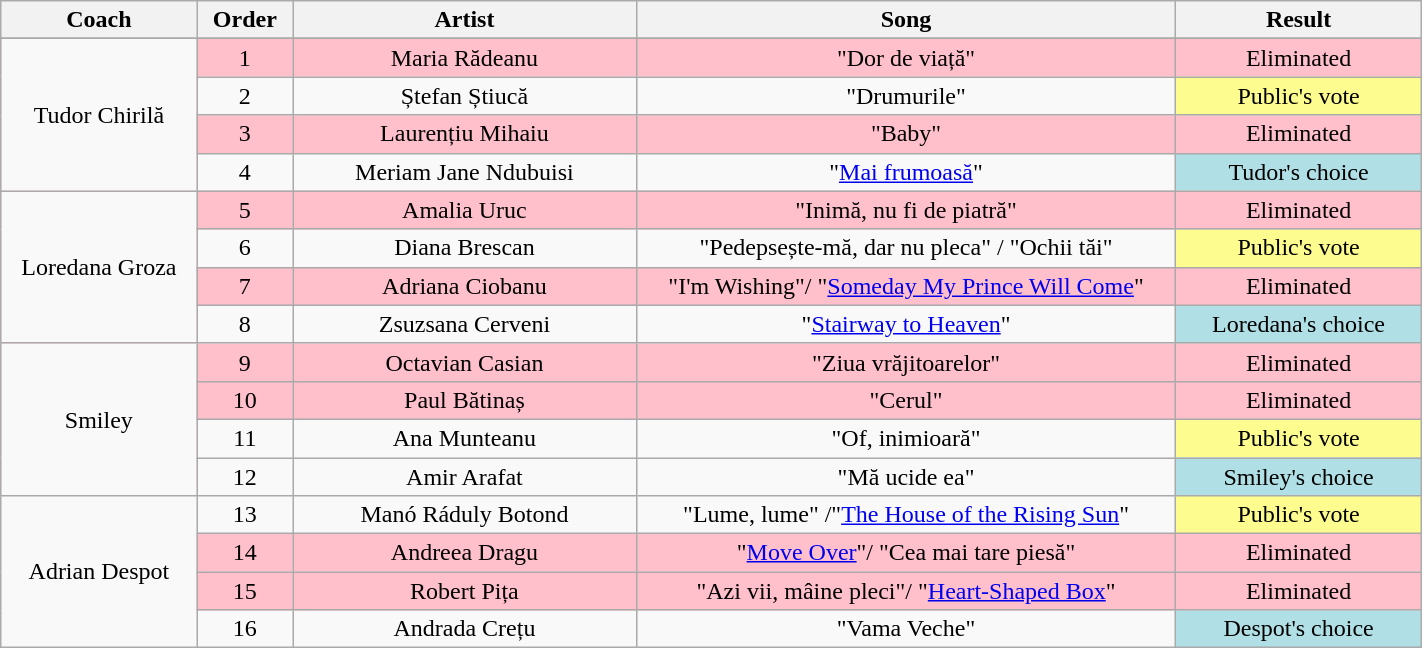<table class="wikitable" style="text-align: center; width:75%;">
<tr>
<th style="width:08%;">Coach</th>
<th style="width:02%;">Order</th>
<th style="width:14%;">Artist</th>
<th style="width:22%;">Song</th>
<th style="width:10%;">Result</th>
</tr>
<tr>
</tr>
<tr bgcolor="pink">
<td rowspan="4" bgcolor="#f9f9f9">Tudor Chirilă</td>
<td>1</td>
<td>Maria Rădeanu</td>
<td>"Dor de viață"</td>
<td>Eliminated</td>
</tr>
<tr>
<td>2</td>
<td>Ștefan Știucă</td>
<td>"Drumurile"</td>
<td bgcolor="#fdfc8f">Public's vote</td>
</tr>
<tr bgcolor="pink">
<td>3</td>
<td>Laurențiu Mihaiu</td>
<td>"Baby"</td>
<td>Eliminated</td>
</tr>
<tr>
<td>4</td>
<td>Meriam Jane Ndubuisi</td>
<td>"<a href='#'>Mai frumoasă</a>"</td>
<td bgcolor="#b0e0e6">Tudor's choice</td>
</tr>
<tr bgcolor="pink">
<td rowspan="4" bgcolor="#f9f9f9">Loredana Groza</td>
<td>5</td>
<td>Amalia Uruc</td>
<td>"Inimă, nu fi de piatră"</td>
<td>Eliminated</td>
</tr>
<tr>
<td>6</td>
<td>Diana Brescan</td>
<td>"Pedepsește-mă, dar nu pleca" / "Ochii tăi"</td>
<td bgcolor="#fdfc8f">Public's vote</td>
</tr>
<tr bgcolor="pink">
<td>7</td>
<td>Adriana Ciobanu</td>
<td>"I'm Wishing"/ "<a href='#'>Someday My Prince Will Come</a>"</td>
<td>Eliminated</td>
</tr>
<tr>
<td>8</td>
<td>Zsuzsana Cerveni</td>
<td>"<a href='#'>Stairway to Heaven</a>"</td>
<td bgcolor="#b0e0e6">Loredana's choice</td>
</tr>
<tr bgcolor="pink">
<td rowspan="4" bgcolor="#f9f9f9">Smiley</td>
<td>9</td>
<td>Octavian Casian</td>
<td>"Ziua vrăjitoarelor"</td>
<td>Eliminated</td>
</tr>
<tr bgcolor="pink">
<td>10</td>
<td>Paul Bătinaș</td>
<td>"Cerul"</td>
<td>Eliminated</td>
</tr>
<tr>
<td>11</td>
<td>Ana Munteanu</td>
<td>"Of, inimioară"</td>
<td bgcolor="#fdfc8f">Public's vote</td>
</tr>
<tr>
<td>12</td>
<td>Amir Arafat</td>
<td>"Mă ucide ea"</td>
<td bgcolor="#b0e0e6">Smiley's choice</td>
</tr>
<tr>
<td rowspan="4">Adrian Despot</td>
<td>13</td>
<td>Manó Ráduly Botond</td>
<td>"Lume, lume" /"<a href='#'>The House of the Rising Sun</a>"</td>
<td bgcolor="#fdfc8f">Public's vote</td>
</tr>
<tr bgcolor="pink">
<td>14</td>
<td>Andreea Dragu</td>
<td>"<a href='#'>Move Over</a>"/ "Cea mai tare piesă"</td>
<td>Eliminated</td>
</tr>
<tr bgcolor="pink">
<td>15</td>
<td>Robert Pița</td>
<td>"Azi vii, mâine pleci"/ "<a href='#'>Heart-Shaped Box</a>"</td>
<td>Eliminated</td>
</tr>
<tr>
<td>16</td>
<td>Andrada Crețu</td>
<td>"Vama Veche"</td>
<td bgcolor="#b0e0e6">Despot's choice</td>
</tr>
</table>
